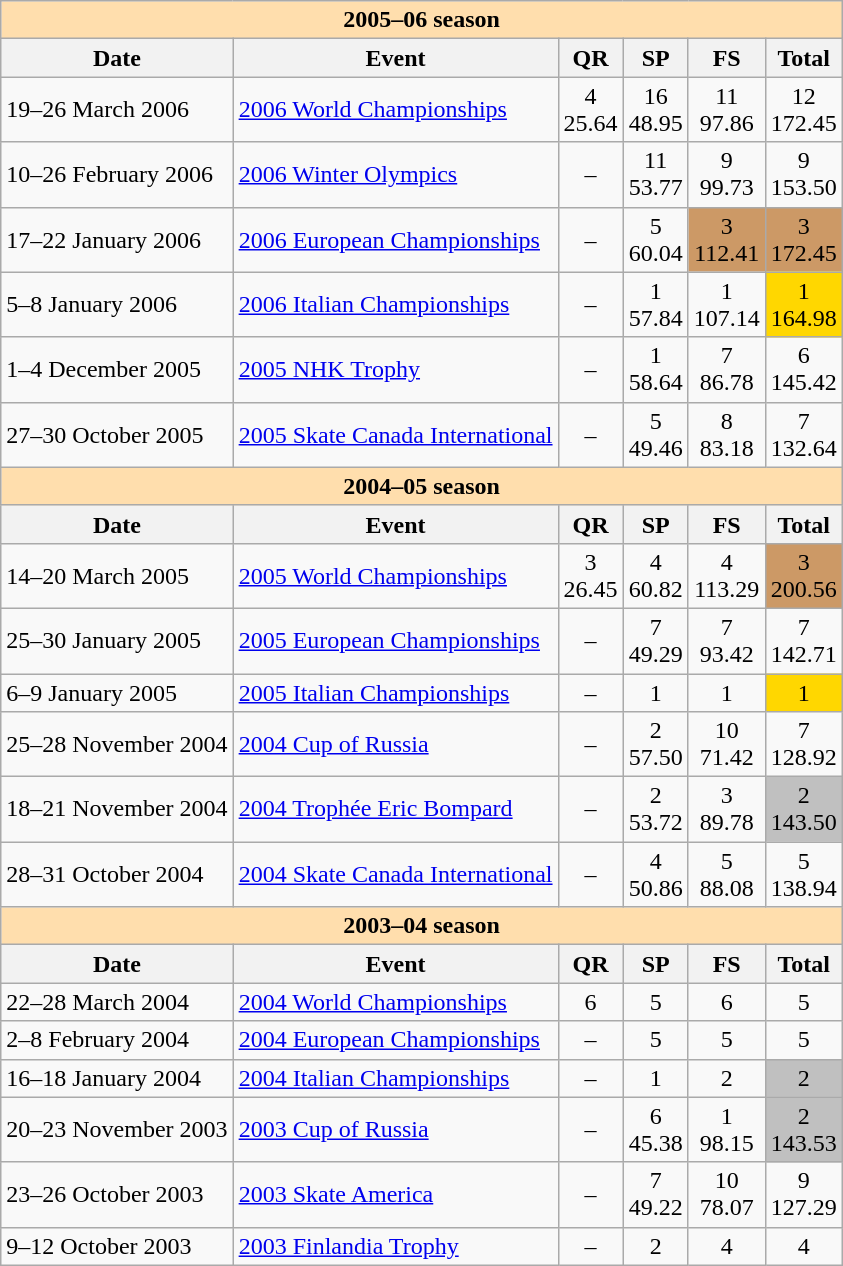<table class="wikitable">
<tr>
<th style="background-color: #ffdead;" colspan=6>2005–06 season</th>
</tr>
<tr>
<th>Date</th>
<th>Event</th>
<th>QR</th>
<th>SP</th>
<th>FS</th>
<th>Total</th>
</tr>
<tr>
<td>19–26 March 2006</td>
<td><a href='#'>2006 World Championships</a></td>
<td align=center>4 <br> 25.64</td>
<td align=center>16 <br> 48.95</td>
<td align=center>11 <br> 97.86</td>
<td align=center>12 <br> 172.45</td>
</tr>
<tr>
<td>10–26 February 2006</td>
<td><a href='#'>2006 Winter Olympics</a></td>
<td align=center>–</td>
<td align=center>11 <br> 53.77</td>
<td align=center>9 <br> 99.73</td>
<td align=center>9 <br> 153.50</td>
</tr>
<tr>
<td>17–22 January 2006</td>
<td><a href='#'>2006 European Championships</a></td>
<td align=center>–</td>
<td align=center>5 <br> 60.04</td>
<td align=center bgcolor=#cc9966>3 <br> 112.41</td>
<td align=center bgcolor=#cc9966>3 <br> 172.45</td>
</tr>
<tr>
<td>5–8 January 2006</td>
<td><a href='#'>2006 Italian Championships</a></td>
<td align=center>–</td>
<td align=center>1 <br> 57.84</td>
<td align=center>1 <br> 107.14</td>
<td align=center bgcolor=gold>1 <br> 164.98</td>
</tr>
<tr>
<td>1–4 December 2005</td>
<td><a href='#'>2005 NHK Trophy</a></td>
<td align=center>–</td>
<td align=center>1 <br> 58.64</td>
<td align=center>7 <br> 86.78</td>
<td align=center>6 <br> 145.42</td>
</tr>
<tr>
<td>27–30 October 2005</td>
<td><a href='#'>2005 Skate Canada International</a></td>
<td align=center>–</td>
<td align=center>5 <br> 49.46</td>
<td align=center>8 <br> 83.18</td>
<td align=center>7 <br> 132.64</td>
</tr>
<tr>
<th style="background-color: #ffdead;" colspan=6>2004–05 season</th>
</tr>
<tr>
<th>Date</th>
<th>Event</th>
<th>QR</th>
<th>SP</th>
<th>FS</th>
<th>Total</th>
</tr>
<tr>
<td>14–20 March 2005</td>
<td><a href='#'>2005 World Championships</a></td>
<td align=center>3 <br> 26.45</td>
<td align=center>4 <br> 60.82</td>
<td align=center>4 <br> 113.29</td>
<td align=center bgcolor=#cc9966>3 <br> 200.56</td>
</tr>
<tr>
<td>25–30 January 2005</td>
<td><a href='#'>2005 European Championships</a></td>
<td align=center>–</td>
<td align=center>7 <br> 49.29</td>
<td align=center>7 <br> 93.42</td>
<td align=center>7 <br> 142.71</td>
</tr>
<tr>
<td>6–9 January 2005</td>
<td><a href='#'>2005 Italian Championships</a></td>
<td align=center>–</td>
<td align=center>1 <br></td>
<td align=center>1 <br></td>
<td align=center bgcolor=gold>1 <br></td>
</tr>
<tr>
<td>25–28 November 2004</td>
<td><a href='#'>2004 Cup of Russia</a></td>
<td align=center>–</td>
<td align=center>2 <br> 57.50</td>
<td align=center>10 <br> 71.42</td>
<td align=center>7 <br> 128.92</td>
</tr>
<tr>
<td>18–21 November 2004</td>
<td><a href='#'>2004 Trophée Eric Bompard</a></td>
<td align=center>–</td>
<td align=center>2 <br> 53.72</td>
<td align=center>3 <br> 89.78</td>
<td align=center bgcolor=silver>2 <br> 143.50</td>
</tr>
<tr>
<td>28–31 October 2004</td>
<td><a href='#'>2004 Skate Canada International</a></td>
<td align=center>–</td>
<td align=center>4 <br> 50.86</td>
<td align=center>5 <br> 88.08</td>
<td align=center>5 <br> 138.94</td>
</tr>
<tr>
<th style="background-color: #ffdead;" colspan=6>2003–04 season</th>
</tr>
<tr>
<th>Date</th>
<th>Event</th>
<th>QR</th>
<th>SP</th>
<th>FS</th>
<th>Total</th>
</tr>
<tr>
<td>22–28 March 2004</td>
<td><a href='#'>2004 World Championships</a></td>
<td align=center>6</td>
<td align=center>5</td>
<td align=center>6</td>
<td align=center>5</td>
</tr>
<tr>
<td>2–8 February 2004</td>
<td><a href='#'>2004 European Championships</a></td>
<td align=center>–</td>
<td align=center>5</td>
<td align=center>5</td>
<td align=center>5</td>
</tr>
<tr>
<td>16–18 January 2004</td>
<td><a href='#'>2004 Italian Championships</a></td>
<td align=center>–</td>
<td align=center>1</td>
<td align=center>2</td>
<td align=center bgcolor=silver>2</td>
</tr>
<tr>
<td>20–23 November 2003</td>
<td><a href='#'>2003 Cup of Russia</a></td>
<td align=center>–</td>
<td align=center>6 <br> 45.38</td>
<td align=center>1 <br> 98.15</td>
<td align=center bgcolor=silver>2 <br> 143.53</td>
</tr>
<tr>
<td>23–26 October 2003</td>
<td><a href='#'>2003 Skate America</a></td>
<td align=center>–</td>
<td align=center>7 <br> 49.22</td>
<td align=center>10 <br> 78.07</td>
<td align=center>9 <br> 127.29</td>
</tr>
<tr>
<td>9–12 October 2003</td>
<td><a href='#'>2003 Finlandia Trophy</a></td>
<td align=center>–</td>
<td align=center>2</td>
<td align=center>4</td>
<td align=center>4</td>
</tr>
</table>
